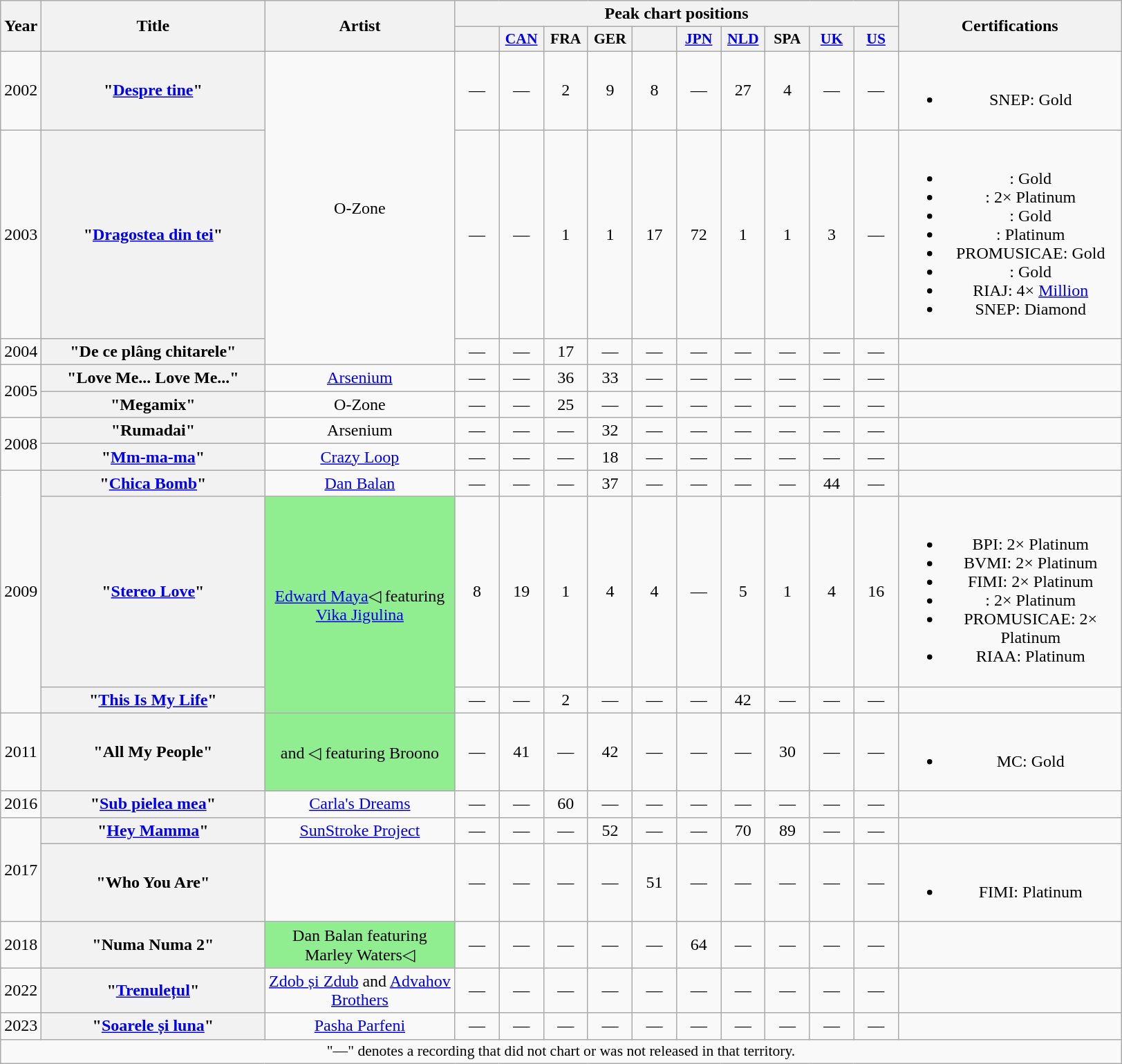<table class="wikitable plainrowheaders" style="text-align:center;">
<tr>
<th scope="col" rowspan="2" style="width:1em;">Year</th>
<th scope="col" rowspan="2" style="width:13em;">Title</th>
<th scope="col" rowspan="2" style="width:11em;">Artist</th>
<th scope="col" colspan="10">Peak chart positions</th>
<th scope="col" rowspan="2" style="width:13em;">Certifications</th>
</tr>
<tr>
<th scope="col" style="width:2.5em;font-size:90%;"><a href='#'></a><br></th>
<th scope="col" style="width:2.5em;font-size:90%;"><a href='#'>CAN</a><br></th>
<th scope="col" style="width:2.5em;font-size:90%;">FRA<br></th>
<th scope="col" style="width:2.5em;font-size:90%;">GER<br></th>
<th scope="col" style="width:2.5em;font-size:90%;"><a href='#'></a><br></th>
<th scope="col" style="width:2.5em;font-size:90%;"><a href='#'>JPN</a><br></th>
<th scope="col" style="width:2.5em;font-size:90%;"><a href='#'>NLD</a><br></th>
<th scope="col" style="width:2.5em;font-size:90%;">SPA<br></th>
<th scope="col" style="width:2.5em;font-size:90%;"><a href='#'>UK</a><br></th>
<th scope="col" style="width:2.5em;font-size:90%;"><a href='#'>US</a><br></th>
</tr>
<tr>
<td rowspan="1">2002</td>
<th scope="row">"<a href='#'>Despre tine</a>"</th>
<td rowspan="3">O-Zone</td>
<td>—</td>
<td>—</td>
<td>2</td>
<td>9</td>
<td>8</td>
<td>―</td>
<td>27</td>
<td>4</td>
<td>—</td>
<td>—</td>
<td><br><ul><li>SNEP: Gold</li></ul></td>
</tr>
<tr>
<td rowspan="1">2003</td>
<th scope="row">"<a href='#'>Dragostea din tei</a>"</th>
<td>—</td>
<td>—</td>
<td>1</td>
<td>1</td>
<td>17</td>
<td>72</td>
<td>1</td>
<td>1</td>
<td>3</td>
<td>—</td>
<td><br><ul><li><a href='#'></a>: Gold</li><li><a href='#'></a>: 2× Platinum</li><li><a href='#'></a>: Gold</li><li><a href='#'></a>: Platinum</li><li>PROMUSICAE: Gold</li><li><a href='#'></a>: Gold</li><li>RIAJ: 4× <a href='#'>Million</a></li><li>SNEP: Diamond</li></ul></td>
</tr>
<tr>
<td rowspan="1">2004</td>
<th scope="row">"De ce plâng chitarele"</th>
<td>—</td>
<td>—</td>
<td>17</td>
<td>—</td>
<td>—</td>
<td>―</td>
<td>—</td>
<td>—</td>
<td>—</td>
<td>—</td>
<td></td>
</tr>
<tr>
<td rowspan="2">2005</td>
<th scope="row">"Love Me... Love Me..."</th>
<td><a href='#'>Arsenium</a></td>
<td>—</td>
<td>—</td>
<td>36</td>
<td>33</td>
<td>—</td>
<td>―</td>
<td>—</td>
<td>—</td>
<td>—</td>
<td>—</td>
<td></td>
</tr>
<tr>
<th scope="row">"Megamix"</th>
<td>O-Zone</td>
<td>—</td>
<td>—</td>
<td>25</td>
<td>—</td>
<td>—</td>
<td>―</td>
<td>—</td>
<td>—</td>
<td>—</td>
<td>—</td>
<td></td>
</tr>
<tr>
<td rowspan="2">2008</td>
<th scope="row">"Rumadai"</th>
<td>Arsenium</td>
<td>—</td>
<td>—</td>
<td>—</td>
<td>32</td>
<td>—</td>
<td>―</td>
<td>—</td>
<td>—</td>
<td>—</td>
<td>—</td>
<td></td>
</tr>
<tr>
<th scope="row">"<a href='#'>Mm-ma-ma</a>"</th>
<td><a href='#'>Crazy Loop</a></td>
<td>—</td>
<td>—</td>
<td>—</td>
<td>18</td>
<td>—</td>
<td>―</td>
<td>—</td>
<td>—</td>
<td>—</td>
<td>—</td>
<td></td>
</tr>
<tr>
<td rowspan="3">2009</td>
<th scope="row">"<a href='#'>Chica Bomb</a>"</th>
<td><a href='#'>Dan Balan</a></td>
<td>—</td>
<td>—</td>
<td>—</td>
<td>37</td>
<td>—</td>
<td>―</td>
<td>—</td>
<td>—</td>
<td>44</td>
<td>—</td>
<td></td>
</tr>
<tr>
<th scope="row">"<a href='#'>Stereo Love</a>"</th>
<td rowspan="2" bgcolor="lightgreen"><a href='#'>Edward Maya</a>◁ featuring <a href='#'>Vika Jigulina</a></td>
<td>8</td>
<td>19</td>
<td>1</td>
<td>4</td>
<td>4</td>
<td>―</td>
<td>5</td>
<td>1</td>
<td>4</td>
<td>16</td>
<td><br><ul><li>BPI: 2× Platinum</li><li>BVMI: 2× Platinum</li><li>FIMI: 2× Platinum</li><li><a href='#'></a>: 2× Platinum</li><li>PROMUSICAE: 2× Platinum</li><li>RIAA: Platinum</li></ul></td>
</tr>
<tr>
<th scope="row">"<a href='#'>This Is My Life</a>"</th>
<td>—</td>
<td>—</td>
<td>2</td>
<td>—</td>
<td>—</td>
<td>―</td>
<td>42</td>
<td>—</td>
<td>—</td>
<td>—</td>
<td></td>
</tr>
<tr>
<td rowspan="1">2011</td>
<th scope="row">"All My People"</th>
<td bgcolor="lightgreen"> and ◁ featuring Broono</td>
<td>—</td>
<td>41</td>
<td>—</td>
<td>42</td>
<td>—</td>
<td>―</td>
<td>—</td>
<td>30</td>
<td>—</td>
<td>—</td>
<td><br><ul><li>MC: Gold</li></ul></td>
</tr>
<tr>
<td rowspan="1">2016</td>
<th scope="row">"<a href='#'>Sub pielea mea</a>"</th>
<td><a href='#'>Carla's Dreams</a></td>
<td>—</td>
<td>—</td>
<td>60</td>
<td>—</td>
<td>—</td>
<td>―</td>
<td>—</td>
<td>—</td>
<td>—</td>
<td>—</td>
<td></td>
</tr>
<tr>
<td rowspan="2">2017</td>
<th scope="row">"<a href='#'>Hey Mamma</a>"</th>
<td><a href='#'>SunStroke Project</a></td>
<td>—</td>
<td>—</td>
<td>―</td>
<td>52</td>
<td>—</td>
<td>―</td>
<td>70</td>
<td>89</td>
<td>—</td>
<td>—</td>
<td></td>
</tr>
<tr>
<th scope="row">"Who You Are"</th>
<td></td>
<td>—</td>
<td>—</td>
<td>—</td>
<td>—</td>
<td>51</td>
<td>―</td>
<td>—</td>
<td>—</td>
<td>—</td>
<td>—</td>
<td><br><ul><li>FIMI: Platinum</li></ul></td>
</tr>
<tr>
<td rowspan="1">2018</td>
<th scope="row">"Numa Numa 2"</th>
<td bgcolor="lightgreen">Dan Balan featuring Marley Waters◁</td>
<td>—</td>
<td>—</td>
<td>—</td>
<td>—</td>
<td>—</td>
<td>64</td>
<td>—</td>
<td>—</td>
<td>—</td>
<td>—</td>
<td></td>
</tr>
<tr>
<td rowspan="1">2022</td>
<th scope="row">"<a href='#'>Trenulețul</a>"</th>
<td><a href='#'>Zdob și Zdub</a> and <a href='#'>Advahov Brothers</a></td>
<td>—</td>
<td>—</td>
<td>—</td>
<td>—</td>
<td>—</td>
<td>―</td>
<td>—</td>
<td>—</td>
<td>—</td>
<td>—</td>
<td></td>
</tr>
<tr>
<td rowspan="1">2023</td>
<th scope="row">"<a href='#'>Soarele și luna</a>"</th>
<td><a href='#'>Pasha Parfeni</a></td>
<td>—</td>
<td>—</td>
<td>—</td>
<td>—</td>
<td>—</td>
<td>―</td>
<td>—</td>
<td>—</td>
<td>—</td>
<td>—</td>
<td></td>
</tr>
<tr>
<td colspan="14" style="font-size:90%">"—" denotes a recording that did not chart or was not released in that territory.</td>
</tr>
</table>
